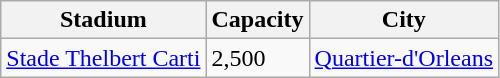<table class="wikitable sortable">
<tr>
<th>Stadium</th>
<th>Capacity</th>
<th>City</th>
</tr>
<tr>
<td><a href='#'>Stade Thelbert Carti</a></td>
<td>2,500</td>
<td><a href='#'>Quartier-d'Orleans</a></td>
</tr>
</table>
